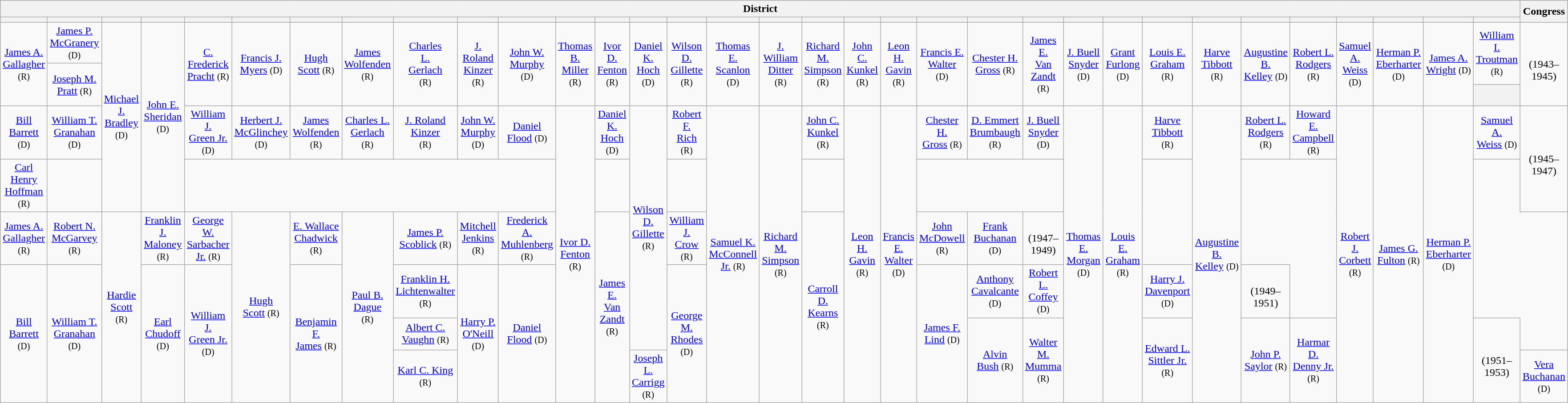<table class=wikitable style="text-align:center">
<tr>
<th colspan=33>District</th>
<th rowspan=2>Congress</th>
</tr>
<tr>
<th></th>
<th></th>
<th></th>
<th></th>
<th></th>
<th></th>
<th></th>
<th></th>
<th></th>
<th></th>
<th></th>
<th></th>
<th></th>
<th></th>
<th></th>
<th></th>
<th></th>
<th></th>
<th></th>
<th></th>
<th></th>
<th></th>
<th></th>
<th></th>
<th></th>
<th></th>
<th></th>
<th></th>
<th></th>
<th></th>
<th></th>
<th></th>
<th></th>
</tr>
<tr style="height:3em">
<td rowspan="3" ><a href='#'>James A.<br>Gallagher</a> <small>(R)</small></td>
<td><a href='#'>James P.<br>McGranery</a> <small>(D)</small></td>
<td rowspan="5" ><a href='#'>Michael<br>J.<br>Bradley</a><br><small>(D)</small></td>
<td rowspan="5" ><a href='#'>John E.<br>Sheridan</a><br><small>(D)</small></td>
<td rowspan="3" ><a href='#'>C. Frederick<br>Pracht</a> <small>(R)</small></td>
<td rowspan="3" ><a href='#'>Francis J.<br>Myers</a> <small>(D)</small></td>
<td rowspan="3" ><a href='#'>Hugh<br>Scott</a> <small>(R)</small></td>
<td rowspan="3" ><a href='#'>James<br>Wolfenden</a> <small>(R)</small></td>
<td rowspan="3" ><a href='#'>Charles<br>L.<br>Gerlach</a><br><small>(R)</small></td>
<td rowspan="3" ><a href='#'>J. Roland<br>Kinzer</a> <small>(R)</small></td>
<td rowspan="3" ><a href='#'>John W.<br>Murphy</a><br><small>(D)</small></td>
<td rowspan="3" ><a href='#'>Thomas<br>B.<br>Miller</a><br><small>(R)</small></td>
<td rowspan="3" ><a href='#'>Ivor D.<br>Fenton</a> <small>(R)</small></td>
<td rowspan="3" ><a href='#'>Daniel K.<br>Hoch</a> <small>(D)</small></td>
<td rowspan="3" ><a href='#'>Wilson<br>D.<br>Gillette</a><br><small>(R)</small></td>
<td rowspan="3" ><a href='#'>Thomas<br>E.<br>Scanlon</a><br><small>(D)</small></td>
<td rowspan="3" ><a href='#'>J. William<br>Ditter</a> <small>(R)</small></td>
<td rowspan="3" ><a href='#'>Richard M.<br>Simpson</a><br><small>(R)</small></td>
<td rowspan="3" ><a href='#'>John C.<br>Kunkel</a><br><small>(R)</small></td>
<td rowspan="3" ><a href='#'>Leon H.<br>Gavin</a><br><small>(R)</small></td>
<td rowspan="3" ><a href='#'>Francis E.<br>Walter</a><br><small>(D)</small></td>
<td rowspan="3" ><a href='#'>Chester H.<br>Gross</a> <small>(R)</small></td>
<td rowspan="3" ><a href='#'>James E.<br>Van Zandt</a> <small>(R)</small></td>
<td rowspan="3" ><a href='#'>J. Buell<br>Snyder</a><br><small>(D)</small></td>
<td rowspan="3" ><a href='#'>Grant<br>Furlong</a><br><small>(D)</small></td>
<td rowspan="3" ><a href='#'>Louis E.<br>Graham</a><br><small>(R)</small></td>
<td rowspan="3" ><a href='#'>Harve<br>Tibbott</a><br><small>(R)</small></td>
<td rowspan="3" ><a href='#'>Augustine<br>B.<br>Kelley</a> <small>(D)</small></td>
<td rowspan="3" ><a href='#'>Robert L.<br>Rodgers</a> <small>(R)</small></td>
<td rowspan="3" ><a href='#'>Samuel<br>A.<br>Weiss</a><br><small>(D)</small></td>
<td rowspan="3" ><a href='#'>Herman P.<br>Eberharter</a><br><small>(D)</small></td>
<td rowspan="3" ><a href='#'>James A.<br>Wright</a> <small>(D)</small></td>
<td rowspan=2 ><a href='#'>William I.<br>Troutman</a><br><small>(R)</small></td>
<td rowspan="3"><strong></strong><br>(1943–1945)</td>
</tr>
<tr style="height:2em">
<td rowspan="2" ><a href='#'>Joseph M.<br>Pratt</a> <small>(R)</small></td>
</tr>
<tr style="height:2em">
<th></th>
</tr>
<tr style="height:2em">
<td><a href='#'>Bill<br>Barrett</a> <small>(D)</small></td>
<td><a href='#'>William T.<br>Granahan</a> <small>(D)</small></td>
<td><a href='#'>William J.<br>Green Jr.</a> <small>(D)</small></td>
<td><a href='#'>Herbert J.<br>McGlinchey</a><br><small>(D)</small></td>
<td><a href='#'>James<br>Wolfenden</a><br><small>(R)</small></td>
<td><a href='#'>Charles L.<br>Gerlach</a> <small>(R)</small></td>
<td><a href='#'>J. Roland<br>Kinzer</a><br><small>(R)</small></td>
<td><a href='#'>John W.<br>Murphy</a><br><small>(D)</small></td>
<td><a href='#'>Daniel<br>Flood</a> <small>(D)</small></td>
<td rowspan="6" ><a href='#'>Ivor D.<br>Fenton</a><br><small>(R)</small></td>
<td><a href='#'>Daniel K.<br>Hoch</a> <small>(D)</small></td>
<td rowspan="5" ><a href='#'>Wilson<br>D.<br>Gillette</a><br><small>(R)</small></td>
<td><a href='#'>Robert<br>F.<br>Rich</a> <small>(R)</small></td>
<td rowspan="6" ><a href='#'>Samuel K.<br>McConnell<br>Jr.</a> <small>(R)</small></td>
<td rowspan="6" ><a href='#'>Richard<br>M.<br>Simpson</a><br><small>(R)</small></td>
<td><a href='#'>John C.<br>Kunkel</a> <small>(R)</small></td>
<td rowspan="6" ><a href='#'>Leon H.<br>Gavin</a><br><small>(R)</small></td>
<td rowspan="6" ><a href='#'>Francis E.<br>Walter</a><br><small>(D)</small></td>
<td><a href='#'>Chester<br>H.<br>Gross</a> <small>(R)</small></td>
<td><a href='#'>D. Emmert<br>Brumbaugh</a><br><small>(R)</small></td>
<td><a href='#'>J. Buell Snyder</a> <small>(D)</small></td>
<td rowspan="6" ><a href='#'>Thomas<br>E.<br>Morgan</a><br><small>(D)</small></td>
<td rowspan="6" ><a href='#'>Louis E.<br>Graham</a><br><small>(R)</small></td>
<td><a href='#'>Harve<br>Tibbott</a><br><small>(R)</small></td>
<td rowspan="6" ><a href='#'>Augustine<br>B.<br>Kelley</a> <small>(D)</small></td>
<td><a href='#'>Robert L.<br>Rodgers</a><br><small>(R)</small></td>
<td><a href='#'>Howard E.<br>Campbell</a> <small>(R)</small></td>
<td rowspan="6" ><a href='#'>Robert J.<br>Corbett</a><br><small>(R)</small></td>
<td rowspan="6" ><a href='#'>James G.<br>Fulton</a> <small>(R)</small></td>
<td rowspan="6" ><a href='#'>Herman P.<br>Eberharter</a><br><small>(D)</small></td>
<td><a href='#'>Samuel A.<br>Weiss</a> <small>(D)</small></td>
<td rowspan=2><strong></strong><br>(1945–1947)</td>
</tr>
<tr style="height:3em">
<td><a href='#'>Carl Henry<br>Hoffman</a> <small>(R)</small></td>
</tr>
<tr style="height:3em">
<td><a href='#'>James A.<br>Gallagher</a> <small>(R)</small></td>
<td><a href='#'>Robert N.<br>McGarvey</a> <small>(R)</small></td>
<td rowspan="4" ><a href='#'>Hardie<br>Scott</a> <small>(R)</small></td>
<td><a href='#'>Franklin J.<br>Maloney</a> <small>(R)</small></td>
<td><a href='#'>George W.<br>Sarbacher Jr.</a> <small>(R)</small></td>
<td rowspan="4" ><a href='#'>Hugh<br>Scott</a> <small>(R)</small></td>
<td><a href='#'>E. Wallace<br>Chadwick</a> <small>(R)</small></td>
<td rowspan="4" ><a href='#'>Paul B.<br>Dague</a><br><small>(R)</small></td>
<td><a href='#'>James P.<br>Scoblick</a> <small>(R)</small></td>
<td><a href='#'>Mitchell<br>Jenkins</a> <small>(R)</small></td>
<td><a href='#'>Frederick A.<br>Muhlenberg</a> <small>(R)</small></td>
<td rowspan="4" ><a href='#'>James E.<br>Van Zandt</a><br><small>(R)</small></td>
<td><a href='#'>William J.<br>Crow</a> <small>(R)</small></td>
<td rowspan="4" ><a href='#'>Carroll D.<br>Kearns</a><br><small>(R)</small></td>
<td><a href='#'>John<br>McDowell</a> <small>(R)</small></td>
<td><a href='#'>Frank<br>Buchanan</a><br><small>(D)</small></td>
<td><strong></strong><br>(1947–1949)</td>
</tr>
<tr style="height:3em">
<td rowspan="3" ><a href='#'>Bill<br>Barrett</a> <small>(D)</small></td>
<td rowspan="3" ><a href='#'>William T.<br>Granahan</a> <small>(D)</small></td>
<td rowspan="3" ><a href='#'>Earl<br>Chudoff</a><br><small>(D)</small></td>
<td rowspan="3" ><a href='#'>William J.<br>Green Jr.</a> <small>(D)</small></td>
<td rowspan="3" ><a href='#'>Benjamin F.<br>James</a> <small>(R)</small></td>
<td><a href='#'>Franklin H.<br>Lichtenwalter</a> <small>(R)</small></td>
<td rowspan="3" ><a href='#'>Harry P.<br>O'Neill</a> <small>(D)</small></td>
<td rowspan="3" ><a href='#'>Daniel<br>Flood</a> <small>(D)</small></td>
<td rowspan="3" ><a href='#'>George M.<br>Rhodes</a> <small>(D)</small></td>
<td rowspan="3" ><a href='#'>James F.<br>Lind</a> <small>(D)</small></td>
<td><a href='#'>Anthony<br>Cavalcante</a> <small>(D)</small></td>
<td><a href='#'>Robert L.<br>Coffey</a> <small>(D)</small></td>
<td><a href='#'>Harry J.<br>Davenport</a> <small>(D)</small></td>
<td><strong></strong><br>(1949–1951)</td>
</tr>
<tr style="height:3em">
<td><a href='#'>Albert C.<br>Vaughn</a> <small>(R)</small></td>
<td rowspan="2" ><a href='#'>Alvin<br>Bush</a> <small>(R)</small></td>
<td rowspan="2" ><a href='#'>Walter M.<br>Mumma</a> <small>(R)</small></td>
<td rowspan="2" ><a href='#'>Edward L.<br>Sittler Jr.</a> <small>(R)</small></td>
<td rowspan="2" ><a href='#'>John P.<br>Saylor</a> <small>(R)</small></td>
<td rowspan="2" ><a href='#'>Harmar D.<br>Denny Jr.</a> <small>(R)</small></td>
<td rowspan="2"><strong></strong><br>(1951–1953)</td>
</tr>
<tr>
<td><a href='#'>Karl C. King</a> <small>(R)</small></td>
<td><a href='#'>Joseph L.<br>Carrigg</a> <small>(R)</small></td>
<td><a href='#'>Vera<br>Buchanan</a> <small>(D)</small></td>
</tr>
</table>
